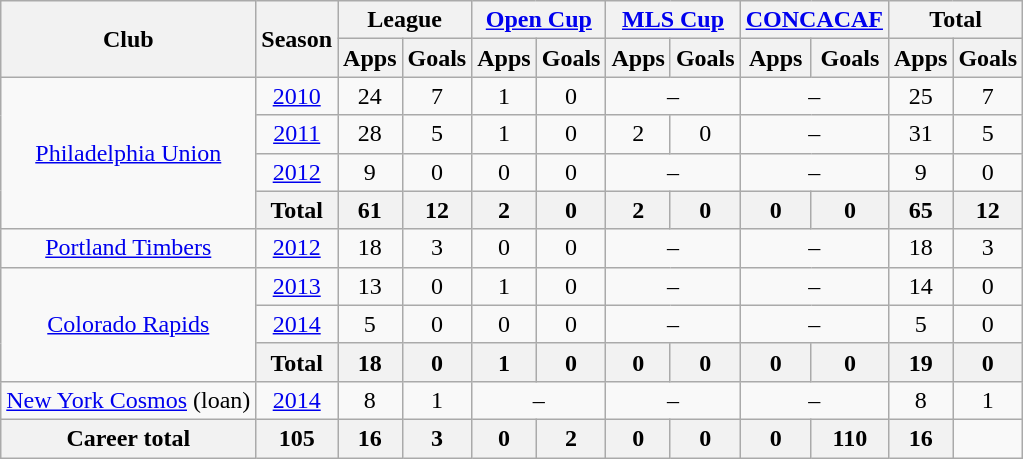<table class="wikitable" style="text-align:center">
<tr>
<th rowspan="2">Club</th>
<th rowspan="2">Season</th>
<th colspan="2">League</th>
<th colspan="2"><a href='#'>Open Cup</a></th>
<th colspan="2"><a href='#'>MLS Cup</a></th>
<th colspan="2"><a href='#'>CONCACAF</a></th>
<th colspan="2">Total</th>
</tr>
<tr>
<th>Apps</th>
<th>Goals</th>
<th>Apps</th>
<th>Goals</th>
<th>Apps</th>
<th>Goals</th>
<th>Apps</th>
<th>Goals</th>
<th>Apps</th>
<th>Goals</th>
</tr>
<tr>
<td rowspan="4"><a href='#'>Philadelphia Union</a></td>
<td><a href='#'>2010</a></td>
<td>24</td>
<td>7</td>
<td>1</td>
<td>0</td>
<td colspan="2">–</td>
<td colspan="2">–</td>
<td>25</td>
<td>7</td>
</tr>
<tr>
<td><a href='#'>2011</a></td>
<td>28</td>
<td>5</td>
<td>1</td>
<td>0</td>
<td>2</td>
<td>0</td>
<td colspan="2">–</td>
<td>31</td>
<td>5</td>
</tr>
<tr>
<td><a href='#'>2012</a></td>
<td>9</td>
<td>0</td>
<td>0</td>
<td>0</td>
<td colspan="2">–</td>
<td colspan="2">–</td>
<td>9</td>
<td>0</td>
</tr>
<tr>
<th>Total</th>
<th>61</th>
<th>12</th>
<th>2</th>
<th>0</th>
<th>2</th>
<th>0</th>
<th>0</th>
<th>0</th>
<th>65</th>
<th>12</th>
</tr>
<tr>
<td><a href='#'>Portland Timbers</a></td>
<td><a href='#'>2012</a></td>
<td>18</td>
<td>3</td>
<td>0</td>
<td>0</td>
<td colspan="2">–</td>
<td colspan="2">–</td>
<td>18</td>
<td>3</td>
</tr>
<tr>
<td rowspan="3"><a href='#'>Colorado Rapids</a></td>
<td><a href='#'>2013</a></td>
<td>13</td>
<td>0</td>
<td>1</td>
<td>0</td>
<td colspan="2">–</td>
<td colspan="2">–</td>
<td>14</td>
<td>0</td>
</tr>
<tr>
<td><a href='#'>2014</a></td>
<td>5</td>
<td>0</td>
<td>0</td>
<td>0</td>
<td colspan="2">–</td>
<td colspan="2">–</td>
<td>5</td>
<td>0</td>
</tr>
<tr>
<th>Total</th>
<th>18</th>
<th>0</th>
<th>1</th>
<th>0</th>
<th>0</th>
<th>0</th>
<th>0</th>
<th>0</th>
<th>19</th>
<th>0</th>
</tr>
<tr>
<td><a href='#'>New York Cosmos</a> (loan)</td>
<td><a href='#'>2014</a></td>
<td>8</td>
<td>1</td>
<td colspan="2">–</td>
<td colspan="2">–</td>
<td colspan="2">–</td>
<td>8</td>
<td>1</td>
</tr>
<tr>
<th>Career total</th>
<th>105</th>
<th>16</th>
<th>3</th>
<th>0</th>
<th>2</th>
<th>0</th>
<th>0</th>
<th>0</th>
<th>110</th>
<th>16</th>
</tr>
</table>
